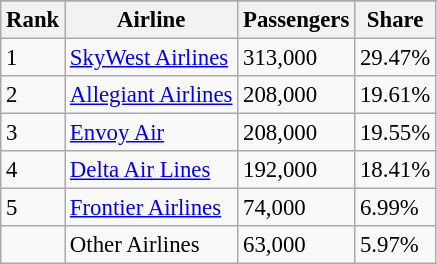<table class="wikitable sortable" style="font-size: 95%">
<tr>
</tr>
<tr>
<th>Rank</th>
<th>Airline</th>
<th>Passengers</th>
<th>Share</th>
</tr>
<tr>
<td>1</td>
<td><a href='#'>SkyWest Airlines</a></td>
<td>313,000</td>
<td>29.47%</td>
</tr>
<tr>
<td>2</td>
<td><a href='#'>Allegiant Airlines</a></td>
<td>208,000</td>
<td>19.61%</td>
</tr>
<tr>
<td>3</td>
<td><a href='#'>Envoy Air</a></td>
<td>208,000</td>
<td>19.55%</td>
</tr>
<tr>
<td>4</td>
<td><a href='#'>Delta Air Lines</a></td>
<td>192,000</td>
<td>18.41%</td>
</tr>
<tr>
<td>5</td>
<td><a href='#'>Frontier Airlines</a></td>
<td>74,000</td>
<td>6.99%</td>
</tr>
<tr>
<td></td>
<td>Other Airlines</td>
<td>63,000</td>
<td>5.97%</td>
</tr>
</table>
